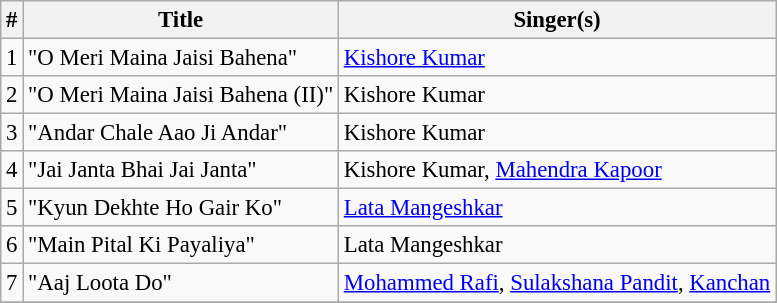<table class="wikitable" style="font-size:95%;">
<tr>
<th>#</th>
<th>Title</th>
<th>Singer(s)</th>
</tr>
<tr>
<td>1</td>
<td>"O Meri Maina Jaisi Bahena"</td>
<td><a href='#'>Kishore Kumar</a></td>
</tr>
<tr>
<td>2</td>
<td>"O Meri Maina Jaisi Bahena (II)"</td>
<td>Kishore Kumar</td>
</tr>
<tr>
<td>3</td>
<td>"Andar Chale Aao Ji Andar"</td>
<td>Kishore Kumar</td>
</tr>
<tr>
<td>4</td>
<td>"Jai Janta Bhai Jai Janta"</td>
<td>Kishore Kumar, <a href='#'>Mahendra Kapoor</a></td>
</tr>
<tr>
<td>5</td>
<td>"Kyun Dekhte Ho Gair Ko"</td>
<td><a href='#'>Lata Mangeshkar</a></td>
</tr>
<tr>
<td>6</td>
<td>"Main Pital Ki Payaliya"</td>
<td>Lata Mangeshkar</td>
</tr>
<tr>
<td>7</td>
<td>"Aaj Loota Do"</td>
<td><a href='#'>Mohammed Rafi</a>, <a href='#'>Sulakshana Pandit</a>, <a href='#'>Kanchan</a></td>
</tr>
<tr>
</tr>
</table>
